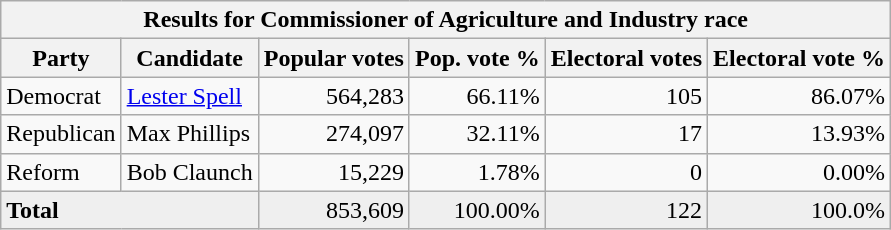<table class="wikitable">
<tr>
<th colspan="6">Results for Commissioner of Agriculture and Industry race</th>
</tr>
<tr>
<th>Party</th>
<th>Candidate</th>
<th>Popular votes</th>
<th>Pop. vote %</th>
<th>Electoral votes</th>
<th>Electoral vote %</th>
</tr>
<tr>
<td>Democrat</td>
<td><a href='#'>Lester Spell</a></td>
<td align="right">564,283</td>
<td align="right">66.11%</td>
<td align="right">105</td>
<td align="right">86.07%</td>
</tr>
<tr>
<td>Republican</td>
<td>Max Phillips</td>
<td align="right">274,097</td>
<td align="right">32.11%</td>
<td align="right">17</td>
<td align="right">13.93%</td>
</tr>
<tr>
<td>Reform</td>
<td>Bob Claunch</td>
<td align="right">15,229</td>
<td align="right">1.78%</td>
<td align="right">0</td>
<td align="right">0.00%</td>
</tr>
<tr style="background:#EFEFEF;">
<td colspan="2"><strong>Total</strong></td>
<td align="right">853,609</td>
<td align="right">100.00%</td>
<td align="right">122</td>
<td align="right">100.0%</td>
</tr>
</table>
